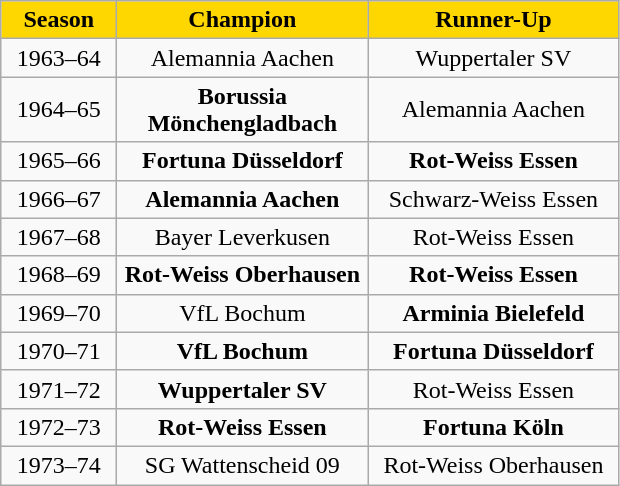<table class="wikitable">
<tr align="center" bgcolor="#FFD700">
<td width="70"><strong>Season</strong></td>
<td width="160"><strong>Champion</strong></td>
<td width="160"><strong>Runner-Up</strong></td>
</tr>
<tr align="center">
<td>1963–64</td>
<td>Alemannia Aachen</td>
<td>Wuppertaler SV</td>
</tr>
<tr align="center">
<td>1964–65</td>
<td><strong>Borussia Mönchengladbach</strong></td>
<td>Alemannia Aachen</td>
</tr>
<tr align="center">
<td>1965–66</td>
<td><strong>Fortuna Düsseldorf</strong></td>
<td><strong>Rot-Weiss Essen</strong></td>
</tr>
<tr align="center">
<td>1966–67</td>
<td><strong>Alemannia Aachen</strong></td>
<td>Schwarz-Weiss Essen</td>
</tr>
<tr align="center">
<td>1967–68</td>
<td>Bayer Leverkusen</td>
<td>Rot-Weiss Essen</td>
</tr>
<tr align="center">
<td>1968–69</td>
<td><strong>Rot-Weiss Oberhausen</strong></td>
<td><strong>Rot-Weiss Essen</strong></td>
</tr>
<tr align="center">
<td>1969–70</td>
<td>VfL Bochum</td>
<td><strong>Arminia Bielefeld</strong></td>
</tr>
<tr align="center">
<td>1970–71</td>
<td><strong>VfL Bochum</strong></td>
<td><strong>Fortuna Düsseldorf</strong></td>
</tr>
<tr align="center">
<td>1971–72</td>
<td><strong>Wuppertaler SV</strong></td>
<td>Rot-Weiss Essen</td>
</tr>
<tr align="center">
<td>1972–73</td>
<td><strong>Rot-Weiss Essen</strong></td>
<td><strong>Fortuna Köln</strong></td>
</tr>
<tr align="center">
<td>1973–74</td>
<td>SG Wattenscheid 09</td>
<td>Rot-Weiss Oberhausen</td>
</tr>
</table>
